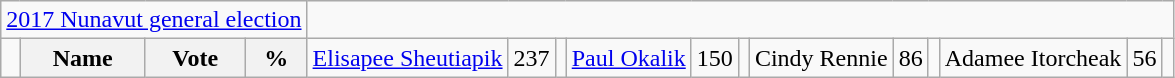<table class="wikitable">
<tr>
<td colspan=4 align=center><a href='#'>2017 Nunavut general election</a></td>
</tr>
<tr>
<td></td>
<th><strong>Name </strong></th>
<th><strong>Vote</strong></th>
<th><strong>%</strong><br></th>
<td><a href='#'>Elisapee Sheutiapik</a></td>
<td>237</td>
<td><br></td>
<td><a href='#'>Paul Okalik</a></td>
<td>150</td>
<td><br></td>
<td>Cindy Rennie</td>
<td>86</td>
<td><br></td>
<td>Adamee Itorcheak</td>
<td>56</td>
<td></td>
</tr>
</table>
